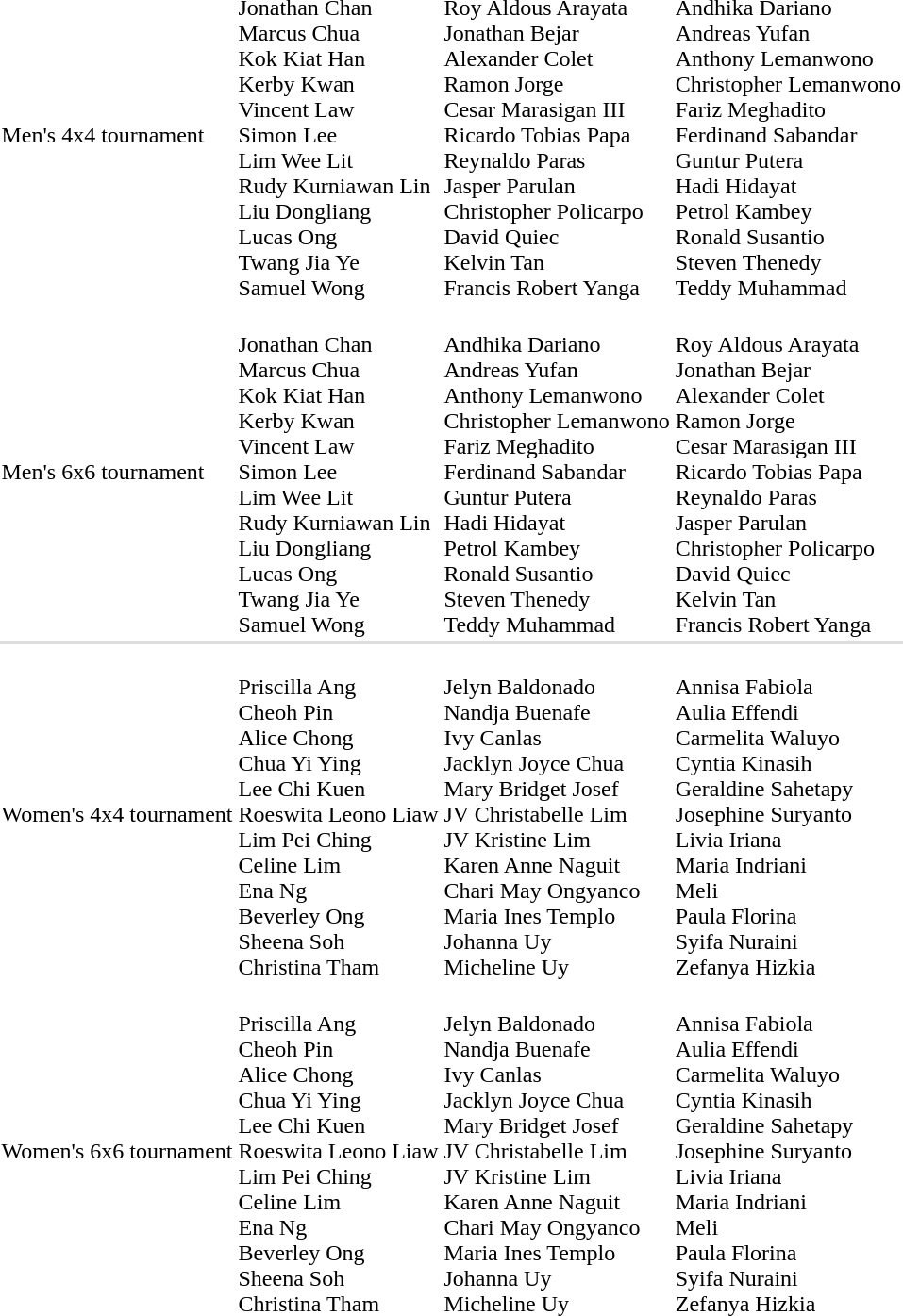<table>
<tr>
<td>Men's 4x4 tournament<br></td>
<td nowrap=true><br>Jonathan Chan<br>Marcus Chua<br>Kok Kiat Han<br>Kerby Kwan<br>Vincent Law<br>Simon Lee<br>Lim Wee Lit<br>Rudy Kurniawan Lin<br>Liu Dongliang<br>Lucas Ong<br>Twang Jia Ye<br>Samuel Wong</td>
<td nowrap=true><br>Roy Aldous Arayata<br>Jonathan Bejar<br>Alexander Colet<br>Ramon Jorge<br>Cesar Marasigan III<br>Ricardo Tobias Papa<br>Reynaldo Paras<br>Jasper Parulan<br>Christopher Policarpo<br>David Quiec<br>Kelvin Tan<br>Francis Robert Yanga</td>
<td nowrap=true><br>Andhika Dariano<br>Andreas Yufan<br>Anthony Lemanwono<br>Christopher Lemanwono<br>Fariz Meghadito<br>Ferdinand Sabandar<br>Guntur Putera<br>Hadi Hidayat<br>Petrol Kambey<br>Ronald Susantio<br>Steven Thenedy<br>Teddy Muhammad</td>
</tr>
<tr>
<td>Men's 6x6 tournament<br></td>
<td nowrap=true><br>Jonathan Chan<br>Marcus Chua<br>Kok Kiat Han<br>Kerby Kwan<br>Vincent Law<br>Simon Lee<br>Lim Wee Lit<br>Rudy Kurniawan Lin<br>Liu Dongliang<br>Lucas Ong<br>Twang Jia Ye<br>Samuel Wong</td>
<td nowrap=true><br>Andhika Dariano<br>Andreas Yufan<br>Anthony Lemanwono<br>Christopher Lemanwono<br>Fariz Meghadito<br>Ferdinand Sabandar<br>Guntur Putera<br>Hadi Hidayat<br>Petrol Kambey<br>Ronald Susantio<br>Steven Thenedy<br>Teddy Muhammad</td>
<td nowrap=true><br>Roy Aldous Arayata<br>Jonathan Bejar<br>Alexander Colet<br>Ramon Jorge<br>Cesar Marasigan III<br>Ricardo Tobias Papa<br>Reynaldo Paras<br>Jasper Parulan<br>Christopher Policarpo<br>David Quiec<br>Kelvin Tan<br>Francis Robert Yanga</td>
</tr>
<tr style="background:#dddddd;">
<td colspan=7></td>
</tr>
<tr>
<td>Women's 4x4 tournament<br></td>
<td nowrap=true><br>Priscilla Ang<br>Cheoh Pin<br>Alice Chong<br>Chua Yi Ying<br>Lee Chi Kuen<br>Roeswita Leono Liaw<br>Lim Pei Ching<br>Celine Lim<br>Ena Ng<br>Beverley Ong<br>Sheena Soh<br>Christina Tham</td>
<td nowrap=true><br>Jelyn Baldonado<br>Nandja Buenafe<br>Ivy Canlas<br>Jacklyn Joyce Chua<br>Mary Bridget Josef<br>JV Christabelle Lim<br>JV Kristine Lim<br>Karen Anne Naguit<br>Chari May Ongyanco<br>Maria Ines Templo<br>Johanna Uy<br>Micheline Uy</td>
<td nowrap=true><br>Annisa Fabiola<br>Aulia Effendi<br>Carmelita Waluyo<br>Cyntia Kinasih<br>Geraldine Sahetapy<br>Josephine Suryanto<br>Livia Iriana<br>Maria Indriani<br>Meli<br>Paula Florina<br>Syifa Nuraini<br>Zefanya Hizkia</td>
</tr>
<tr>
<td>Women's 6x6 tournament<br></td>
<td nowrap=true><br>Priscilla Ang<br>Cheoh Pin<br>Alice Chong<br>Chua Yi Ying<br>Lee Chi Kuen<br>Roeswita Leono Liaw<br>Lim Pei Ching<br>Celine Lim<br>Ena Ng<br>Beverley Ong<br>Sheena Soh<br>Christina Tham</td>
<td nowrap=true><br>Jelyn Baldonado<br>Nandja Buenafe<br>Ivy Canlas<br>Jacklyn Joyce Chua<br>Mary Bridget Josef<br>JV Christabelle Lim<br>JV Kristine Lim<br>Karen Anne Naguit<br>Chari May Ongyanco<br>Maria Ines Templo<br>Johanna Uy<br>Micheline Uy</td>
<td nowrap=true><br>Annisa Fabiola<br>Aulia Effendi<br>Carmelita Waluyo<br>Cyntia Kinasih<br>Geraldine Sahetapy<br>Josephine Suryanto<br>Livia Iriana<br>Maria Indriani<br>Meli<br>Paula Florina<br>Syifa Nuraini<br>Zefanya Hizkia</td>
</tr>
<tr>
</tr>
</table>
